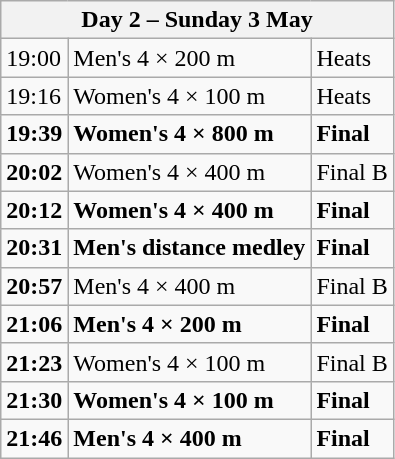<table class="wikitable">
<tr>
<th colspan=3>Day 2 – Sunday 3 May</th>
</tr>
<tr>
<td>19:00</td>
<td>Men's 4 × 200 m</td>
<td>Heats</td>
</tr>
<tr>
<td>19:16</td>
<td>Women's 4 × 100 m</td>
<td>Heats</td>
</tr>
<tr>
<td><strong>19:39</strong></td>
<td><strong>Women's 4 × 800 m</strong></td>
<td><strong>Final</strong></td>
</tr>
<tr>
<td><strong>20:02</strong></td>
<td>Women's 4 × 400 m</td>
<td>Final B</td>
</tr>
<tr>
<td><strong>20:12</strong></td>
<td><strong>Women's 4 × 400 m</strong></td>
<td><strong>Final</strong></td>
</tr>
<tr>
<td><strong>20:31</strong></td>
<td><strong>Men's distance medley</strong></td>
<td><strong>Final</strong></td>
</tr>
<tr>
<td><strong>20:57</strong></td>
<td>Men's 4 × 400 m</td>
<td>Final B</td>
</tr>
<tr>
<td><strong>21:06</strong></td>
<td><strong>Men's 4 × 200 m</strong></td>
<td><strong>Final</strong></td>
</tr>
<tr>
<td><strong>21:23</strong></td>
<td>Women's 4 × 100 m</td>
<td>Final B</td>
</tr>
<tr>
<td><strong>21:30</strong></td>
<td><strong>Women's 4 × 100 m</strong></td>
<td><strong>Final</strong></td>
</tr>
<tr>
<td><strong>21:46</strong></td>
<td><strong>Men's 4 × 400 m</strong></td>
<td><strong>Final</strong></td>
</tr>
</table>
